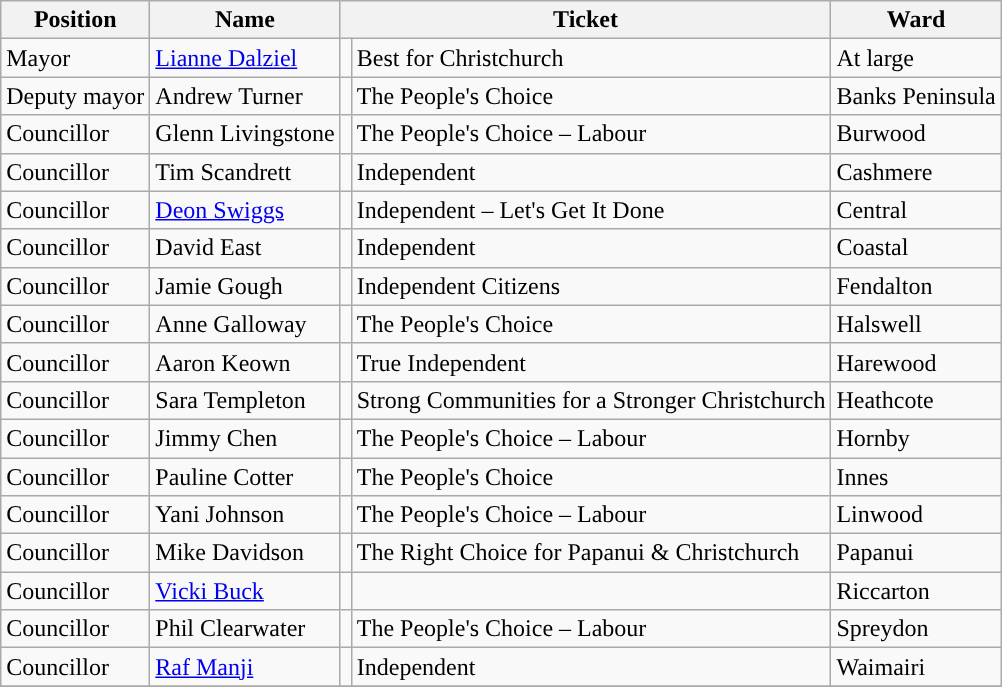<table class="wikitable" border="1">
<tr>
<th>Position</th>
<th>Name</th>
<th Colspan=2>Ticket</th>
<th>Ward</th>
</tr>
<tr>
<td>Mayor</td>
<td><a href='#'>Lianne Dalziel</a></td>
<td></td>
<td>Best for Christchurch</td>
<td>At large</td>
</tr>
<tr>
<td>Deputy mayor</td>
<td>Andrew Turner</td>
<td></td>
<td>The People's Choice</td>
<td>Banks Peninsula</td>
</tr>
<tr>
<td>Councillor</td>
<td>Glenn Livingstone</td>
<td></td>
<td>The People's Choice – Labour</td>
<td>Burwood</td>
</tr>
<tr>
<td>Councillor</td>
<td>Tim Scandrett</td>
<td></td>
<td>Independent</td>
<td>Cashmere</td>
</tr>
<tr>
<td>Councillor</td>
<td><a href='#'>Deon Swiggs</a></td>
<td></td>
<td>Independent – Let's Get It Done</td>
<td>Central</td>
</tr>
<tr>
<td>Councillor</td>
<td>David East</td>
<td></td>
<td>Independent</td>
<td>Coastal</td>
</tr>
<tr>
<td>Councillor</td>
<td>Jamie Gough</td>
<td></td>
<td>Independent Citizens</td>
<td>Fendalton</td>
</tr>
<tr>
<td>Councillor</td>
<td>Anne Galloway</td>
<td></td>
<td>The People's Choice</td>
<td>Halswell</td>
</tr>
<tr>
<td>Councillor</td>
<td>Aaron Keown</td>
<td></td>
<td>True Independent</td>
<td>Harewood</td>
</tr>
<tr>
<td>Councillor</td>
<td>Sara Templeton</td>
<td></td>
<td>Strong Communities for a Stronger Christchurch</td>
<td>Heathcote</td>
</tr>
<tr>
<td>Councillor</td>
<td>Jimmy Chen</td>
<td></td>
<td>The People's Choice – Labour</td>
<td>Hornby</td>
</tr>
<tr>
<td>Councillor</td>
<td>Pauline Cotter</td>
<td></td>
<td>The People's Choice</td>
<td>Innes</td>
</tr>
<tr>
<td>Councillor</td>
<td>Yani Johnson</td>
<td></td>
<td>The People's Choice – Labour</td>
<td>Linwood</td>
</tr>
<tr>
<td>Councillor</td>
<td>Mike Davidson</td>
<td></td>
<td>The Right Choice for Papanui & Christchurch</td>
<td>Papanui</td>
</tr>
<tr>
<td>Councillor</td>
<td><a href='#'>Vicki Buck</a></td>
<td></td>
<td></td>
<td>Riccarton</td>
</tr>
<tr>
<td>Councillor</td>
<td>Phil Clearwater</td>
<td></td>
<td>The People's Choice – Labour</td>
<td>Spreydon</td>
</tr>
<tr>
<td>Councillor</td>
<td><a href='#'>Raf Manji</a></td>
<td></td>
<td>Independent</td>
<td>Waimairi</td>
</tr>
<tr>
</tr>
</table>
